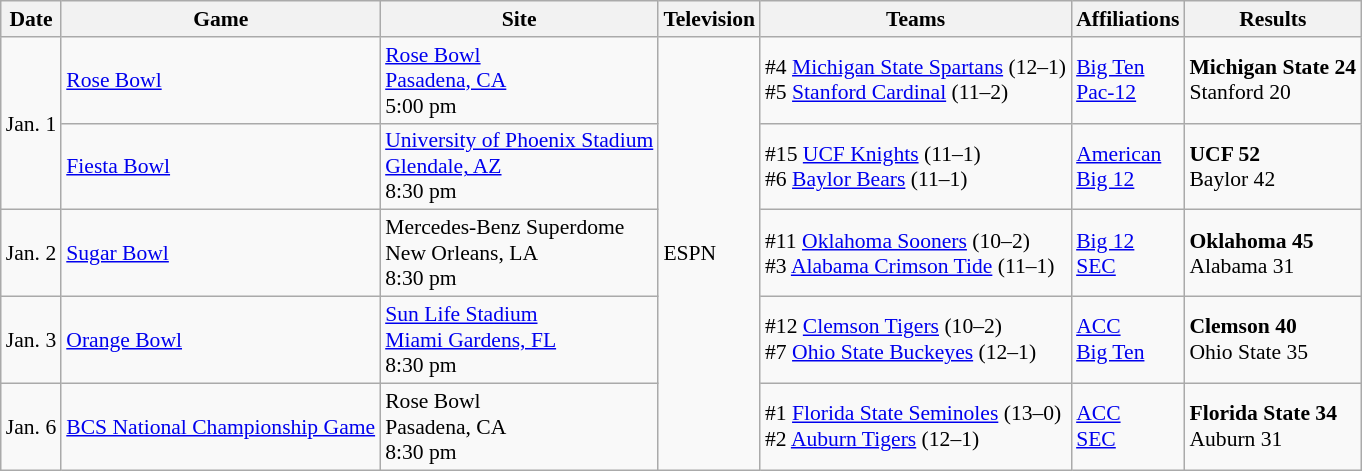<table class="wikitable" style="font-size:90%;">
<tr>
<th>Date</th>
<th>Game</th>
<th>Site</th>
<th>Television</th>
<th>Teams</th>
<th>Affiliations</th>
<th>Results</th>
</tr>
<tr>
<td rowspan="2">Jan. 1</td>
<td><a href='#'>Rose Bowl</a></td>
<td><a href='#'>Rose Bowl</a><br><a href='#'>Pasadena, CA</a><br>5:00 pm</td>
<td rowspan=5>ESPN</td>
<td>#4 <a href='#'>Michigan State Spartans</a> (12–1)<br>#5 <a href='#'>Stanford Cardinal</a> (11–2)</td>
<td><a href='#'>Big Ten</a><br><a href='#'>Pac-12</a></td>
<td><strong>Michigan State 24</strong><br>Stanford 20</td>
</tr>
<tr>
<td><a href='#'>Fiesta Bowl</a></td>
<td><a href='#'>University of Phoenix Stadium</a><br><a href='#'>Glendale, AZ</a><br>8:30 pm</td>
<td>#15 <a href='#'>UCF Knights</a> (11–1)<br>#6 <a href='#'>Baylor Bears</a> (11–1)</td>
<td><a href='#'>American</a><br><a href='#'>Big 12</a></td>
<td><strong>UCF 52</strong><br>Baylor 42</td>
</tr>
<tr>
<td>Jan. 2</td>
<td><a href='#'>Sugar Bowl</a></td>
<td>Mercedes-Benz Superdome<br>New Orleans, LA<br>8:30 pm</td>
<td>#11 <a href='#'>Oklahoma Sooners</a> (10–2)<br>#3 <a href='#'>Alabama Crimson Tide</a> (11–1)</td>
<td><a href='#'>Big 12</a><br><a href='#'>SEC</a></td>
<td><strong>Oklahoma 45</strong><br>Alabama 31</td>
</tr>
<tr>
<td>Jan. 3</td>
<td><a href='#'>Orange Bowl</a></td>
<td><a href='#'>Sun Life Stadium</a><br><a href='#'>Miami Gardens, FL</a><br>8:30 pm</td>
<td>#12 <a href='#'>Clemson Tigers</a> (10–2)<br>#7 <a href='#'>Ohio State Buckeyes</a> (12–1)</td>
<td><a href='#'>ACC</a><br><a href='#'>Big Ten</a></td>
<td><strong>Clemson 40</strong><br>Ohio State 35</td>
</tr>
<tr>
<td>Jan. 6</td>
<td><a href='#'>BCS National Championship Game</a></td>
<td>Rose Bowl<br>Pasadena, CA<br>8:30 pm</td>
<td>#1 <a href='#'>Florida State Seminoles</a>  (13–0)<br>#2 <a href='#'>Auburn Tigers</a> (12–1)</td>
<td><a href='#'>ACC</a><br><a href='#'>SEC</a></td>
<td><strong>Florida State 34</strong><br>Auburn 31</td>
</tr>
</table>
